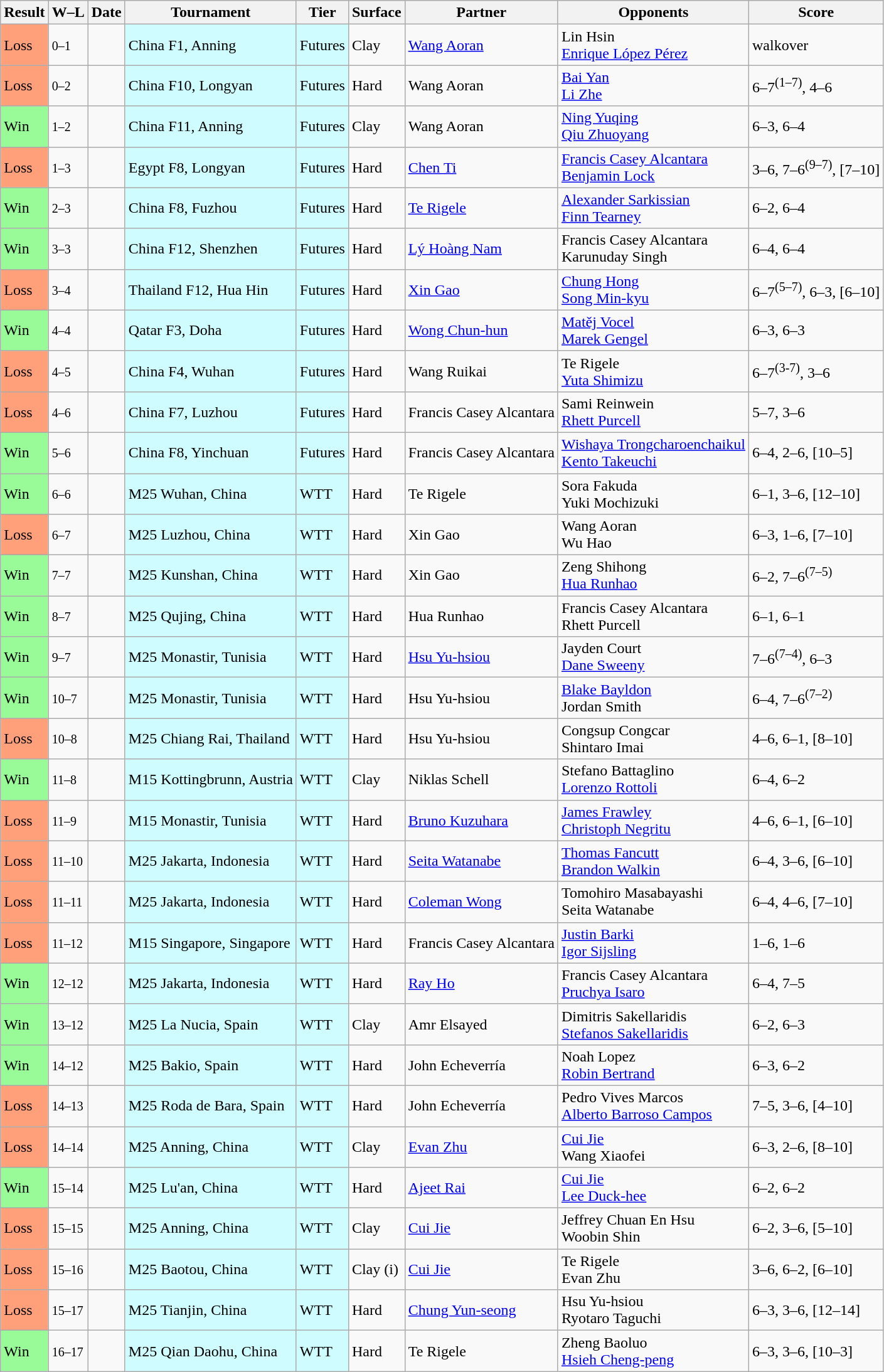<table class="sortable wikitable nowrap">
<tr>
<th>Result</th>
<th class=unsortable>W–L</th>
<th>Date</th>
<th>Tournament</th>
<th>Tier</th>
<th>Surface</th>
<th>Partner</th>
<th>Opponents</th>
<th class=unsortable>Score</th>
</tr>
<tr>
<td bgcolor=FFA07A>Loss</td>
<td><small>0–1</small></td>
<td></td>
<td style=background:#cffcff>China F1, Anning</td>
<td style=background:#cffcff>Futures</td>
<td>Clay</td>
<td> <a href='#'>Wang Aoran</a></td>
<td> Lin Hsin <br> <a href='#'>Enrique López Pérez</a></td>
<td>walkover</td>
</tr>
<tr>
<td bgcolor=FFA07A>Loss</td>
<td><small>0–2</small></td>
<td></td>
<td style=background:#cffcff>China F10, Longyan</td>
<td style=background:#cffcff>Futures</td>
<td>Hard</td>
<td> Wang Aoran</td>
<td> <a href='#'>Bai Yan</a> <br> <a href='#'>Li Zhe</a></td>
<td>6–7<sup>(1–7)</sup>, 4–6</td>
</tr>
<tr>
<td bgcolor=98FB98>Win</td>
<td><small>1–2</small></td>
<td></td>
<td style=background:#cffcff>China F11, Anning</td>
<td style=background:#cffcff>Futures</td>
<td>Clay</td>
<td> Wang Aoran</td>
<td> <a href='#'>Ning Yuqing</a> <br> <a href='#'>Qiu Zhuoyang</a></td>
<td>6–3, 6–4</td>
</tr>
<tr>
<td bgcolor=FFA07A>Loss</td>
<td><small>1–3</small></td>
<td></td>
<td style=background:#cffcff>Egypt F8, Longyan</td>
<td style=background:#cffcff>Futures</td>
<td>Hard</td>
<td> <a href='#'>Chen Ti</a></td>
<td> <a href='#'>Francis Casey Alcantara</a> <br> <a href='#'>Benjamin Lock</a></td>
<td>3–6, 7–6<sup>(9–7)</sup>, [7–10]</td>
</tr>
<tr>
<td bgcolor=98FB98>Win</td>
<td><small>2–3</small></td>
<td></td>
<td style=background:#cffcff>China F8, Fuzhou</td>
<td style=background:#cffcff>Futures</td>
<td>Hard</td>
<td> <a href='#'>Te Rigele</a></td>
<td> <a href='#'>Alexander Sarkissian</a> <br> <a href='#'>Finn Tearney</a></td>
<td>6–2, 6–4</td>
</tr>
<tr>
<td bgcolor=98FB98>Win</td>
<td><small>3–3</small></td>
<td></td>
<td style=background:#cffcff>China F12, Shenzhen</td>
<td style=background:#cffcff>Futures</td>
<td>Hard</td>
<td> <a href='#'>Lý Hoàng Nam</a></td>
<td> Francis Casey Alcantara <br> Karunuday Singh</td>
<td>6–4, 6–4</td>
</tr>
<tr>
<td bgcolor=FFA07A>Loss</td>
<td><small>3–4</small></td>
<td></td>
<td style=background:#cffcff>Thailand F12, Hua Hin</td>
<td style=background:#cffcff>Futures</td>
<td>Hard</td>
<td> <a href='#'>Xin Gao</a></td>
<td> <a href='#'>Chung Hong</a> <br> <a href='#'>Song Min-kyu</a></td>
<td>6–7<sup>(5–7)</sup>, 6–3, [6–10]</td>
</tr>
<tr>
<td bgcolor=98FB98>Win</td>
<td><small>4–4</small></td>
<td></td>
<td style=background:#cffcff>Qatar F3, Doha</td>
<td style=background:#cffcff>Futures</td>
<td>Hard</td>
<td> <a href='#'>Wong Chun-hun</a></td>
<td> <a href='#'>Matěj Vocel</a> <br> <a href='#'>Marek Gengel</a></td>
<td>6–3, 6–3</td>
</tr>
<tr>
<td bgcolor=FFA07A>Loss</td>
<td><small>4–5</small></td>
<td></td>
<td style=background:#cffcff>China F4, Wuhan</td>
<td style=background:#cffcff>Futures</td>
<td>Hard</td>
<td> Wang Ruikai</td>
<td> Te Rigele <br> <a href='#'>Yuta Shimizu</a></td>
<td>6–7<sup>(3-7)</sup>, 3–6</td>
</tr>
<tr>
<td bgcolor=FFA07A>Loss</td>
<td><small>4–6</small></td>
<td></td>
<td style=background:#cffcff>China F7, Luzhou</td>
<td style=background:#cffcff>Futures</td>
<td>Hard</td>
<td> Francis Casey Alcantara</td>
<td> Sami Reinwein <br> <a href='#'>Rhett Purcell</a></td>
<td>5–7, 3–6</td>
</tr>
<tr>
<td bgcolor=98FB98>Win</td>
<td><small>5–6</small></td>
<td></td>
<td style=background:#cffcff>China F8, Yinchuan</td>
<td style=background:#cffcff>Futures</td>
<td>Hard</td>
<td> Francis Casey Alcantara</td>
<td> <a href='#'>Wishaya Trongcharoenchaikul</a> <br> <a href='#'>Kento Takeuchi</a></td>
<td>6–4, 2–6, [10–5]</td>
</tr>
<tr>
<td bgcolor=98FB98>Win</td>
<td><small>6–6</small></td>
<td></td>
<td style=background:#cffcff>M25 Wuhan, China</td>
<td style=background:#cffcff>WTT</td>
<td>Hard</td>
<td> Te Rigele</td>
<td> Sora Fakuda <br> Yuki Mochizuki</td>
<td>6–1, 3–6, [12–10]</td>
</tr>
<tr>
<td bgcolor=FFA07A>Loss</td>
<td><small>6–7</small></td>
<td></td>
<td style=background:#cffcff>M25 Luzhou, China</td>
<td style=background:#cffcff>WTT</td>
<td>Hard</td>
<td> Xin Gao</td>
<td> Wang Aoran <br> Wu Hao</td>
<td>6–3, 1–6, [7–10]</td>
</tr>
<tr>
<td bgcolor=98FB98>Win</td>
<td><small>7–7</small></td>
<td></td>
<td style=background:#cffcff>M25 Kunshan, China</td>
<td style=background:#cffcff>WTT</td>
<td>Hard</td>
<td> Xin Gao</td>
<td> Zeng Shihong <br> <a href='#'>Hua Runhao</a></td>
<td>6–2, 7–6<sup>(7–5)</sup></td>
</tr>
<tr>
<td bgcolor=98FB98>Win</td>
<td><small>8–7</small></td>
<td></td>
<td style=background:#cffcff>M25 Qujing, China</td>
<td style=background:#cffcff>WTT</td>
<td>Hard</td>
<td> Hua Runhao</td>
<td> Francis Casey Alcantara <br> Rhett Purcell</td>
<td>6–1, 6–1</td>
</tr>
<tr>
<td bgcolor=98FB98>Win</td>
<td><small>9–7</small></td>
<td></td>
<td style=background:#cffcff>M25 Monastir, Tunisia</td>
<td style=background:#cffcff>WTT</td>
<td>Hard</td>
<td> <a href='#'>Hsu Yu-hsiou</a></td>
<td> Jayden Court <br> <a href='#'>Dane Sweeny</a></td>
<td>7–6<sup>(7–4)</sup>, 6–3</td>
</tr>
<tr>
<td bgcolor=98FB98>Win</td>
<td><small>10–7</small></td>
<td></td>
<td style=background:#cffcff>M25 Monastir, Tunisia</td>
<td style=background:#cffcff>WTT</td>
<td>Hard</td>
<td> Hsu Yu-hsiou</td>
<td> <a href='#'>Blake Bayldon</a> <br> Jordan Smith</td>
<td>6–4, 7–6<sup>(7–2)</sup></td>
</tr>
<tr>
<td bgcolor=FFA07A>Loss</td>
<td><small>10–8</small></td>
<td></td>
<td style=background:#cffcff>M25 Chiang Rai, Thailand</td>
<td style=background:#cffcff>WTT</td>
<td>Hard</td>
<td> Hsu Yu-hsiou</td>
<td> Congsup Congcar <br> Shintaro Imai</td>
<td>4–6, 6–1, [8–10]</td>
</tr>
<tr>
<td bgcolor=98FB98>Win</td>
<td><small>11–8</small></td>
<td></td>
<td style=background:#cffcff>M15 Kottingbrunn, Austria</td>
<td style=background:#cffcff>WTT</td>
<td>Clay</td>
<td> Niklas Schell</td>
<td> Stefano Battaglino <br> <a href='#'>Lorenzo Rottoli</a></td>
<td>6–4, 6–2</td>
</tr>
<tr>
<td bgcolor=FFA07A>Loss</td>
<td><small>11–9</small></td>
<td></td>
<td style=background:#cffcff>M15 Monastir, Tunisia</td>
<td style=background:#cffcff>WTT</td>
<td>Hard</td>
<td> <a href='#'>Bruno Kuzuhara</a></td>
<td> <a href='#'>James Frawley</a> <br> <a href='#'>Christoph Negritu</a></td>
<td>4–6, 6–1, [6–10]</td>
</tr>
<tr>
<td bgcolor=FFA07A>Loss</td>
<td><small>11–10</small></td>
<td></td>
<td style=background:#cffcff>M25 Jakarta, Indonesia</td>
<td style=background:#cffcff>WTT</td>
<td>Hard</td>
<td> <a href='#'>Seita Watanabe</a></td>
<td> <a href='#'>Thomas Fancutt</a> <br> <a href='#'>Brandon Walkin</a></td>
<td>6–4, 3–6, [6–10]</td>
</tr>
<tr>
<td bgcolor=FFA07A>Loss</td>
<td><small>11–11</small></td>
<td></td>
<td style=background:#cffcff>M25 Jakarta, Indonesia</td>
<td style=background:#cffcff>WTT</td>
<td>Hard</td>
<td> <a href='#'>Coleman Wong</a></td>
<td> Tomohiro Masabayashi <br> Seita Watanabe</td>
<td>6–4, 4–6, [7–10]</td>
</tr>
<tr>
<td bgcolor=FFA07A>Loss</td>
<td><small>11–12</small></td>
<td></td>
<td style=background:#cffcff>M15 Singapore, Singapore</td>
<td style=background:#cffcff>WTT</td>
<td>Hard</td>
<td> Francis Casey Alcantara</td>
<td> <a href='#'>Justin Barki</a> <br> <a href='#'>Igor Sijsling</a></td>
<td>1–6, 1–6</td>
</tr>
<tr>
<td bgcolor=98FB98>Win</td>
<td><small>12–12</small></td>
<td></td>
<td style=background:#cffcff>M25 Jakarta, Indonesia</td>
<td style=background:#cffcff>WTT</td>
<td>Hard</td>
<td> <a href='#'>Ray Ho</a></td>
<td> Francis Casey Alcantara <br> <a href='#'>Pruchya Isaro</a></td>
<td>6–4, 7–5</td>
</tr>
<tr>
<td bgcolor=98FB98>Win</td>
<td><small>13–12</small></td>
<td></td>
<td style=background:#cffcff>M25 La Nucia, Spain</td>
<td style=background:#cffcff>WTT</td>
<td>Clay</td>
<td> Amr Elsayed</td>
<td> Dimitris Sakellaridis <br> <a href='#'>Stefanos Sakellaridis</a></td>
<td>6–2, 6–3</td>
</tr>
<tr>
<td bgcolor=98FB98>Win</td>
<td><small>14–12</small></td>
<td></td>
<td style=background:#cffcff>M25 Bakio, Spain</td>
<td style=background:#cffcff>WTT</td>
<td>Hard</td>
<td> John Echeverría</td>
<td> Noah Lopez <br> <a href='#'>Robin Bertrand</a></td>
<td>6–3, 6–2</td>
</tr>
<tr>
<td bgcolor=FFA07A>Loss</td>
<td><small>14–13</small></td>
<td></td>
<td style=background:#cffcff>M25 Roda de Bara, Spain</td>
<td style=background:#cffcff>WTT</td>
<td>Hard</td>
<td> John Echeverría</td>
<td> Pedro Vives Marcos <br> <a href='#'>Alberto Barroso Campos</a></td>
<td>7–5, 3–6, [4–10]</td>
</tr>
<tr>
<td bgcolor=FFA07A>Loss</td>
<td><small>14–14</small></td>
<td></td>
<td style=background:#cffcff>M25 Anning, China</td>
<td style=background:#cffcff>WTT</td>
<td>Clay</td>
<td> <a href='#'>Evan Zhu</a></td>
<td> <a href='#'>Cui Jie</a> <br> Wang Xiaofei</td>
<td>6–3, 2–6, [8–10]</td>
</tr>
<tr>
<td bgcolor=98FB98>Win</td>
<td><small>15–14</small></td>
<td></td>
<td style=background:#cffcff>M25 Lu'an, China</td>
<td style=background:#cffcff>WTT</td>
<td>Hard</td>
<td> <a href='#'>Ajeet Rai</a></td>
<td> <a href='#'>Cui Jie</a> <br> <a href='#'>Lee Duck-hee</a></td>
<td>6–2, 6–2</td>
</tr>
<tr>
<td bgcolor=FFA07A>Loss</td>
<td><small>15–15</small></td>
<td></td>
<td style=background:#cffcff>M25 Anning, China</td>
<td style=background:#cffcff>WTT</td>
<td>Clay</td>
<td> <a href='#'>Cui Jie</a></td>
<td> Jeffrey Chuan En Hsu <br> Woobin Shin</td>
<td>6–2, 3–6, [5–10]</td>
</tr>
<tr>
<td bgcolor=FFA07A>Loss</td>
<td><small>15–16</small></td>
<td></td>
<td style=background:#cffcff>M25 Baotou, China</td>
<td style=background:#cffcff>WTT</td>
<td>Clay (i)</td>
<td> <a href='#'>Cui Jie</a></td>
<td> Te Rigele <br> Evan Zhu</td>
<td>3–6, 6–2, [6–10]</td>
</tr>
<tr>
<td bgcolor=FFA07A>Loss</td>
<td><small>15–17</small></td>
<td></td>
<td style="background:#cffcff;">M25 Tianjin, China</td>
<td style="background:#cffcff;">WTT</td>
<td>Hard</td>
<td> <a href='#'>Chung Yun-seong</a></td>
<td> Hsu Yu-hsiou <br> Ryotaro Taguchi</td>
<td>6–3, 3–6, [12–14]</td>
</tr>
<tr>
<td bgcolor=98FB98>Win</td>
<td><small>16–17</small></td>
<td></td>
<td style="background:#cffcff;">M25 Qian Daohu, China</td>
<td style="background:#cffcff;">WTT</td>
<td>Hard</td>
<td> Te Rigele</td>
<td> Zheng Baoluo <br> <a href='#'>Hsieh Cheng-peng</a></td>
<td>6–3, 3–6, [10–3]</td>
</tr>
</table>
